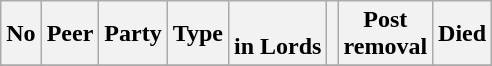<table class="sortable wikitable">
<tr>
<th>No</th>
<th>Peer</th>
<th colspan=2>Party</th>
<th>Type</th>
<th><br>in Lords</th>
<th></th>
<th>Post<br>removal</th>
<th>Died</th>
</tr>
<tr>
</tr>
</table>
